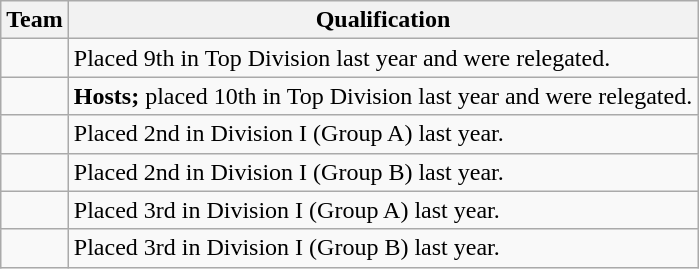<table class="wikitable">
<tr>
<th>Team</th>
<th>Qualification</th>
</tr>
<tr>
<td></td>
<td>Placed 9th in Top Division last year and were relegated.</td>
</tr>
<tr>
<td></td>
<td><strong>Hosts;</strong> placed 10th in Top Division last year and were relegated.</td>
</tr>
<tr>
<td></td>
<td>Placed 2nd in Division I (Group A) last year.</td>
</tr>
<tr>
<td></td>
<td>Placed 2nd in Division I (Group B) last year.</td>
</tr>
<tr>
<td></td>
<td>Placed 3rd in Division I (Group A) last year.</td>
</tr>
<tr>
<td></td>
<td>Placed 3rd in Division I (Group B) last year.</td>
</tr>
</table>
